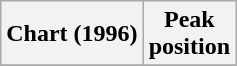<table class="wikitable plainrowheaders">
<tr>
<th scope="col">Chart (1996)</th>
<th scope="col">Peak<br>position</th>
</tr>
<tr>
</tr>
</table>
